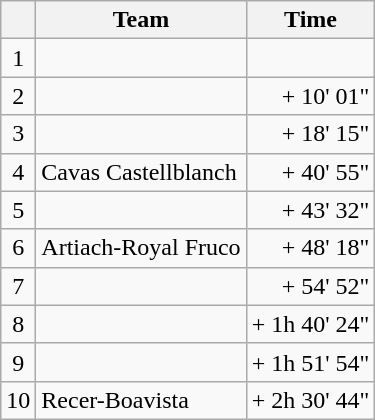<table class="wikitable">
<tr>
<th></th>
<th>Team</th>
<th>Time</th>
</tr>
<tr>
<td style="text-align:center;">1</td>
<td></td>
<td align=right></td>
</tr>
<tr>
<td style="text-align:center;">2</td>
<td></td>
<td align=right>+ 10' 01"</td>
</tr>
<tr>
<td style="text-align:center;">3</td>
<td></td>
<td align=right>+ 18' 15"</td>
</tr>
<tr>
<td style="text-align:center;">4</td>
<td>Cavas Castellblanch</td>
<td align=right>+ 40' 55"</td>
</tr>
<tr>
<td style="text-align:center;">5</td>
<td></td>
<td align=right>+ 43' 32"</td>
</tr>
<tr>
<td style="text-align:center;">6</td>
<td>Artiach-Royal Fruco</td>
<td align=right>+ 48' 18"</td>
</tr>
<tr>
<td style="text-align:center;">7</td>
<td></td>
<td align=right>+ 54' 52"</td>
</tr>
<tr>
<td style="text-align:center;">8</td>
<td></td>
<td align=right>+ 1h 40' 24"</td>
</tr>
<tr>
<td style="text-align:center;">9</td>
<td></td>
<td align=right>+ 1h 51' 54"</td>
</tr>
<tr>
<td style="text-align:center;">10</td>
<td>Recer-Boavista</td>
<td align=right>+ 2h 30' 44"</td>
</tr>
</table>
